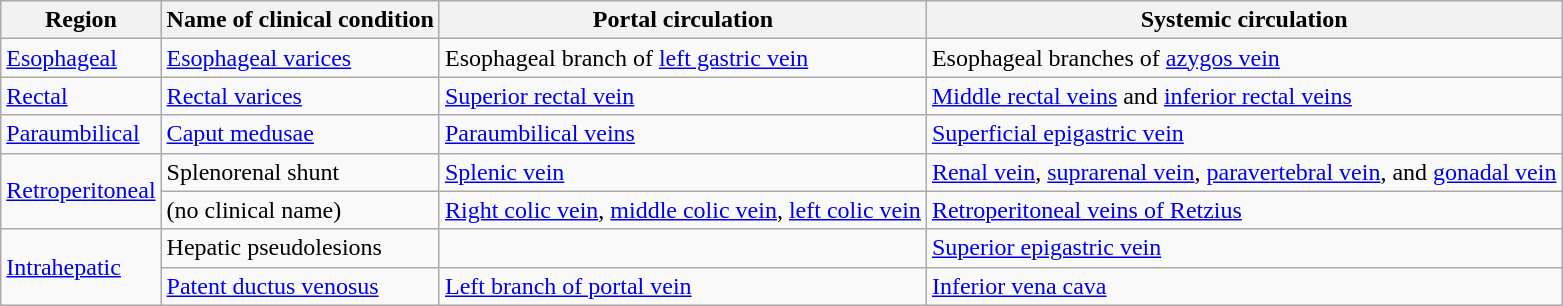<table class="wikitable">
<tr>
<th>Region</th>
<th>Name of clinical condition</th>
<th>Portal circulation</th>
<th>Systemic circulation</th>
</tr>
<tr>
<td><a href='#'>Esophageal</a></td>
<td><a href='#'>Esophageal varices</a></td>
<td>Esophageal branch of <a href='#'>left gastric vein</a></td>
<td>Esophageal branches of <a href='#'>azygos vein</a></td>
</tr>
<tr>
<td><a href='#'>Rectal</a></td>
<td><a href='#'>Rectal varices</a></td>
<td><a href='#'>Superior rectal vein</a></td>
<td><a href='#'>Middle rectal veins</a> and <a href='#'>inferior rectal veins</a></td>
</tr>
<tr>
<td><a href='#'>Paraumbilical</a></td>
<td><a href='#'>Caput medusae</a></td>
<td><a href='#'>Paraumbilical veins</a></td>
<td><a href='#'>Superficial epigastric vein</a></td>
</tr>
<tr>
<td rowspan="2"><a href='#'>Retroperitoneal</a></td>
<td>Splenorenal shunt</td>
<td><a href='#'>Splenic vein</a></td>
<td><a href='#'>Renal vein</a>, <a href='#'>suprarenal vein</a>, <a href='#'>paravertebral vein</a>, and <a href='#'>gonadal vein</a></td>
</tr>
<tr>
<td>(no clinical name)</td>
<td><a href='#'>Right colic vein</a>, <a href='#'>middle colic vein</a>, <a href='#'>left colic vein</a></td>
<td><a href='#'>Retroperitoneal veins of Retzius</a></td>
</tr>
<tr>
<td rowspan="2"><a href='#'>Intrahepatic</a></td>
<td>Hepatic pseudolesions</td>
<td></td>
<td><a href='#'>Superior epigastric vein</a></td>
</tr>
<tr>
<td><a href='#'>Patent ductus venosus</a></td>
<td><a href='#'>Left branch of portal vein</a></td>
<td><a href='#'>Inferior vena cava</a></td>
</tr>
</table>
